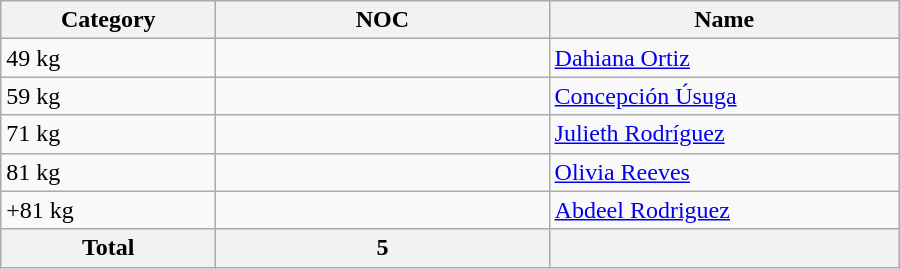<table class = "wikitable" width=600>
<tr>
<th width=120>Category</th>
<th width=190>NOC</th>
<th width=200>Name</th>
</tr>
<tr>
<td>49 kg</td>
<td></td>
<td><a href='#'>Dahiana Ortiz</a></td>
</tr>
<tr>
<td>59 kg</td>
<td></td>
<td><a href='#'>Concepción Úsuga</a></td>
</tr>
<tr>
<td>71 kg</td>
<td></td>
<td><a href='#'>Julieth Rodríguez</a></td>
</tr>
<tr>
<td>81 kg</td>
<td></td>
<td><a href='#'>Olivia Reeves</a></td>
</tr>
<tr>
<td>+81 kg</td>
<td></td>
<td><a href='#'>Abdeel Rodriguez</a></td>
</tr>
<tr>
<th>Total</th>
<th>5</th>
<th></th>
</tr>
</table>
